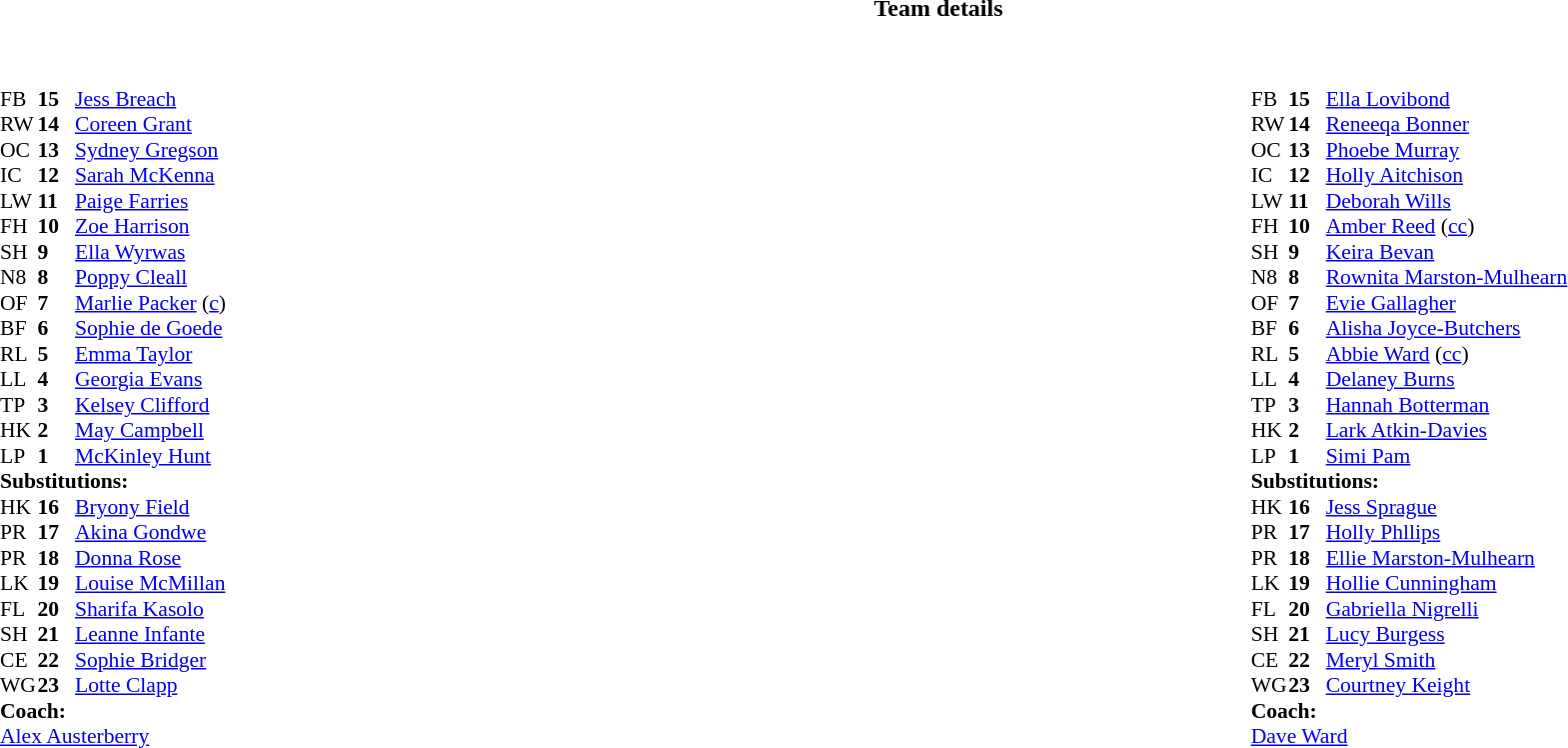<table border="0" style="width:100%;" class="collapsible collapsed">
<tr>
<th>Team details</th>
</tr>
<tr>
<td><br><table width="100%">
<tr>
<td style="vertical-align:top; width:50%"><br><table style="font-size: 90%" cellspacing="0" cellpadding="0">
<tr>
<th width="25"></th>
<th width="25"></th>
</tr>
<tr>
<td>FB</td>
<td><strong>15</strong></td>
<td> <a href='#'>Jess Breach</a></td>
<td></td>
<td></td>
</tr>
<tr>
<td>RW</td>
<td><strong>14</strong></td>
<td> <a href='#'>Coreen Grant</a></td>
<td></td>
<td></td>
</tr>
<tr>
<td>OC</td>
<td><strong>13</strong></td>
<td> <a href='#'>Sydney Gregson</a></td>
<td></td>
<td></td>
</tr>
<tr>
<td>IC</td>
<td><strong>12</strong></td>
<td> <a href='#'>Sarah McKenna</a></td>
<td></td>
<td></td>
</tr>
<tr>
<td>LW</td>
<td><strong>11</strong></td>
<td> <a href='#'>Paige Farries</a></td>
<td></td>
<td></td>
</tr>
<tr>
<td>FH</td>
<td><strong>10</strong></td>
<td> <a href='#'>Zoe Harrison</a></td>
<td></td>
<td></td>
</tr>
<tr>
<td>SH</td>
<td><strong>9</strong></td>
<td> <a href='#'>Ella Wyrwas</a></td>
<td></td>
<td></td>
</tr>
<tr>
<td>N8</td>
<td><strong>8</strong></td>
<td> <a href='#'>Poppy Cleall</a></td>
<td></td>
<td></td>
</tr>
<tr>
<td>OF</td>
<td><strong>7</strong></td>
<td> <a href='#'>Marlie Packer</a> (<a href='#'>c</a>)</td>
<td></td>
<td></td>
</tr>
<tr>
<td>BF</td>
<td><strong>6</strong></td>
<td> <a href='#'>Sophie de Goede</a></td>
<td></td>
<td></td>
</tr>
<tr>
<td>RL</td>
<td><strong>5</strong></td>
<td> <a href='#'>Emma Taylor</a></td>
<td></td>
<td></td>
</tr>
<tr>
<td>LL</td>
<td><strong>4</strong></td>
<td> <a href='#'>Georgia Evans</a></td>
<td></td>
<td></td>
</tr>
<tr>
<td>TP</td>
<td><strong>3</strong></td>
<td> <a href='#'>Kelsey Clifford</a></td>
<td></td>
<td></td>
</tr>
<tr>
<td>HK</td>
<td><strong>2</strong></td>
<td> <a href='#'>May Campbell</a></td>
<td></td>
<td></td>
</tr>
<tr>
<td>LP</td>
<td><strong>1</strong></td>
<td> <a href='#'>McKinley Hunt</a></td>
<td></td>
<td></td>
</tr>
<tr>
<td colspan=3><strong>Substitutions:</strong></td>
</tr>
<tr>
<td>HK</td>
<td><strong>16</strong></td>
<td> <a href='#'>Bryony Field</a></td>
<td></td>
<td></td>
</tr>
<tr>
<td>PR</td>
<td><strong>17</strong></td>
<td> <a href='#'>Akina Gondwe</a></td>
<td></td>
<td></td>
</tr>
<tr>
<td>PR</td>
<td><strong>18</strong></td>
<td> <a href='#'>Donna Rose</a></td>
<td></td>
<td></td>
</tr>
<tr>
<td>LK</td>
<td><strong>19</strong></td>
<td> <a href='#'>Louise McMillan</a></td>
<td></td>
<td></td>
</tr>
<tr>
<td>FL</td>
<td><strong>20</strong></td>
<td> <a href='#'>Sharifa Kasolo</a></td>
<td></td>
<td></td>
</tr>
<tr>
<td>SH</td>
<td><strong>21</strong></td>
<td> <a href='#'>Leanne Infante</a></td>
<td></td>
<td></td>
</tr>
<tr>
<td>CE</td>
<td><strong>22</strong></td>
<td> <a href='#'>Sophie Bridger</a></td>
<td></td>
<td></td>
</tr>
<tr>
<td>WG</td>
<td><strong>23</strong></td>
<td> <a href='#'>Lotte Clapp</a></td>
<td></td>
<td></td>
</tr>
<tr>
<td colspan=3><strong>Coach:</strong></td>
</tr>
<tr>
<td colspan="4"> <a href='#'>Alex Austerberry</a></td>
</tr>
<tr>
</tr>
</table>
</td>
<td style="vertical-align:top; width:50%"><br><table style="font-size: 90%" cellspacing="0" cellpadding="0"  align="center">
<tr>
<th width="25"></th>
<th width="25"></th>
</tr>
<tr>
<td>FB</td>
<td><strong>15</strong></td>
<td> <a href='#'>Ella Lovibond</a></td>
<td></td>
<td></td>
</tr>
<tr>
<td>RW</td>
<td><strong>14</strong></td>
<td> <a href='#'>Reneeqa Bonner</a></td>
<td></td>
<td></td>
</tr>
<tr>
<td>OC</td>
<td><strong>13</strong></td>
<td> <a href='#'>Phoebe Murray</a></td>
<td></td>
<td></td>
</tr>
<tr>
<td>IC</td>
<td><strong>12</strong></td>
<td> <a href='#'>Holly Aitchison</a></td>
<td></td>
<td></td>
</tr>
<tr>
<td>LW</td>
<td><strong>11</strong></td>
<td> <a href='#'>Deborah Wills</a></td>
<td></td>
<td></td>
</tr>
<tr>
<td>FH</td>
<td><strong>10</strong></td>
<td> <a href='#'>Amber Reed</a> (<a href='#'>cc</a>)</td>
<td></td>
<td></td>
</tr>
<tr>
<td>SH</td>
<td><strong>9</strong></td>
<td> <a href='#'>Keira Bevan</a></td>
<td></td>
<td></td>
</tr>
<tr>
<td>N8</td>
<td><strong>8</strong></td>
<td> <a href='#'>Rownita Marston-Mulhearn</a></td>
<td></td>
<td></td>
</tr>
<tr>
<td>OF</td>
<td><strong>7</strong></td>
<td> <a href='#'>Evie Gallagher</a></td>
<td></td>
<td></td>
</tr>
<tr>
<td>BF</td>
<td><strong>6</strong></td>
<td> <a href='#'>Alisha Joyce-Butchers</a></td>
<td></td>
<td></td>
</tr>
<tr>
<td>RL</td>
<td><strong>5</strong></td>
<td> <a href='#'>Abbie Ward</a> (<a href='#'>cc</a>)</td>
<td></td>
<td></td>
</tr>
<tr>
<td>LL</td>
<td><strong>4</strong></td>
<td> <a href='#'>Delaney Burns</a></td>
<td></td>
<td></td>
</tr>
<tr>
<td>TP</td>
<td><strong>3</strong></td>
<td> <a href='#'>Hannah Botterman</a></td>
<td></td>
<td></td>
</tr>
<tr>
<td>HK</td>
<td><strong>2</strong></td>
<td> <a href='#'>Lark Atkin-Davies</a></td>
<td></td>
<td></td>
</tr>
<tr>
<td>LP</td>
<td><strong>1</strong></td>
<td> <a href='#'>Simi Pam</a></td>
<td></td>
<td></td>
</tr>
<tr>
<td colspan=3><strong>Substitutions:</strong></td>
</tr>
<tr>
<td>HK</td>
<td><strong>16</strong></td>
<td> <a href='#'>Jess Sprague</a></td>
<td></td>
<td></td>
</tr>
<tr>
<td>PR</td>
<td><strong>17</strong></td>
<td> <a href='#'>Holly Phllips</a></td>
<td></td>
<td></td>
</tr>
<tr>
<td>PR</td>
<td><strong>18</strong></td>
<td> <a href='#'>Ellie Marston-Mulhearn</a></td>
<td></td>
<td></td>
</tr>
<tr>
<td>LK</td>
<td><strong>19</strong></td>
<td> <a href='#'>Hollie Cunningham</a></td>
<td></td>
<td></td>
</tr>
<tr>
<td>FL</td>
<td><strong>20</strong></td>
<td> <a href='#'>Gabriella Nigrelli</a></td>
<td></td>
<td></td>
</tr>
<tr>
<td>SH</td>
<td><strong>21</strong></td>
<td> <a href='#'>Lucy Burgess</a></td>
<td></td>
<td></td>
</tr>
<tr>
<td>CE</td>
<td><strong>22</strong></td>
<td> <a href='#'>Meryl Smith</a></td>
<td></td>
<td></td>
</tr>
<tr>
<td>WG</td>
<td><strong>23</strong></td>
<td> <a href='#'>Courtney Keight</a></td>
<td></td>
<td></td>
</tr>
<tr>
<td colspan=3><strong>Coach:</strong></td>
</tr>
<tr>
<td colspan="4"> <a href='#'>Dave Ward</a></td>
</tr>
</table>
</td>
</tr>
</table>
</td>
</tr>
</table>
